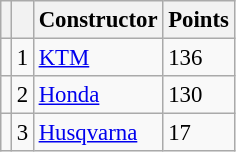<table class="wikitable" style="font-size: 95%;">
<tr>
<th></th>
<th></th>
<th>Constructor</th>
<th>Points</th>
</tr>
<tr>
<td></td>
<td align=center>1</td>
<td> <a href='#'>KTM</a></td>
<td align=left>136</td>
</tr>
<tr>
<td></td>
<td align=center>2</td>
<td> <a href='#'>Honda</a></td>
<td align=left>130</td>
</tr>
<tr>
<td></td>
<td align=center>3</td>
<td> <a href='#'>Husqvarna</a></td>
<td align=left>17</td>
</tr>
</table>
